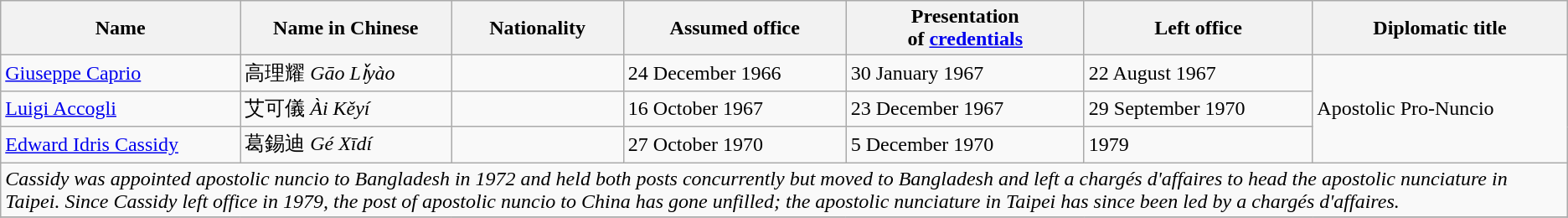<table class="wikitable">
<tr>
<th>Name</th>
<th>Name in Chinese</th>
<th>Nationality</th>
<th>Assumed office</th>
<th>Presentation<br>of <a href='#'>credentials</a></th>
<th>Left office</th>
<th>Diplomatic title</th>
</tr>
<tr>
<td><a href='#'>Giuseppe Caprio</a></td>
<td>高理耀 <em>Gāo Lǐyào</em></td>
<td></td>
<td>24 December 1966</td>
<td>30 January 1967</td>
<td>22 August 1967</td>
<td rowspan="3">Apostolic Pro-Nuncio</td>
</tr>
<tr>
<td><a href='#'>Luigi Accogli</a></td>
<td>艾可儀 <em>Ài Kěyí</em></td>
<td></td>
<td>16 October 1967</td>
<td>23 December 1967</td>
<td>29 September 1970</td>
</tr>
<tr>
<td><a href='#'>Edward Idris Cassidy</a></td>
<td>葛錫迪 <em>Gé Xīdí</em></td>
<td></td>
<td>27 October 1970</td>
<td>5 December 1970</td>
<td>1979</td>
</tr>
<tr>
<td colspan="8"><em>Cassidy was appointed apostolic nuncio to Bangladesh in 1972 and held both posts concurrently but moved to Bangladesh and left a chargés d'affaires to head the apostolic nunciature in Taipei.</em> <em>Since Cassidy left office in 1979, the post of apostolic nuncio to China has gone unfilled; the apostolic nunciature in Taipei has since been led by a chargés d'affaires.</em></td>
</tr>
<tr>
</tr>
</table>
